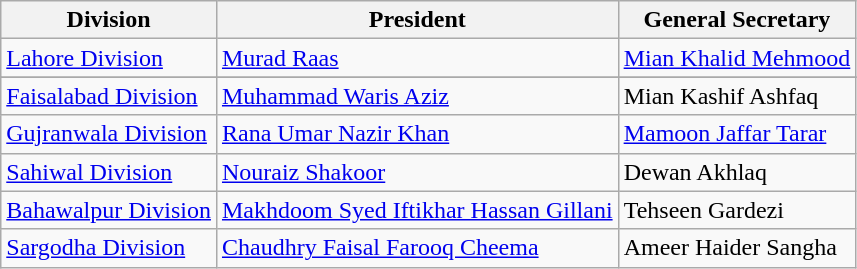<table class="wikitable" style="text-align:left">
<tr>
<th>Division</th>
<th>President</th>
<th>General Secretary</th>
</tr>
<tr>
<td><a href='#'>Lahore Division</a></td>
<td><a href='#'>Murad Raas</a></td>
<td><a href='#'>Mian Khalid Mehmood</a></td>
</tr>
<tr>
</tr>
<tr>
<td><a href='#'>Faisalabad Division</a></td>
<td><a href='#'>Muhammad Waris Aziz</a></td>
<td>Mian Kashif Ashfaq</td>
</tr>
<tr>
<td><a href='#'>Gujranwala Division</a></td>
<td><a href='#'>Rana Umar Nazir Khan</a></td>
<td><a href='#'>Mamoon Jaffar Tarar</a></td>
</tr>
<tr>
<td><a href='#'>Sahiwal Division</a></td>
<td><a href='#'>Nouraiz Shakoor</a></td>
<td>Dewan Akhlaq</td>
</tr>
<tr>
<td><a href='#'>Bahawalpur Division</a></td>
<td><a href='#'>Makhdoom Syed Iftikhar Hassan Gillani</a></td>
<td>Tehseen Gardezi</td>
</tr>
<tr>
<td><a href='#'>Sargodha Division</a></td>
<td><a href='#'>Chaudhry Faisal Farooq Cheema</a></td>
<td>Ameer Haider Sangha</td>
</tr>
</table>
